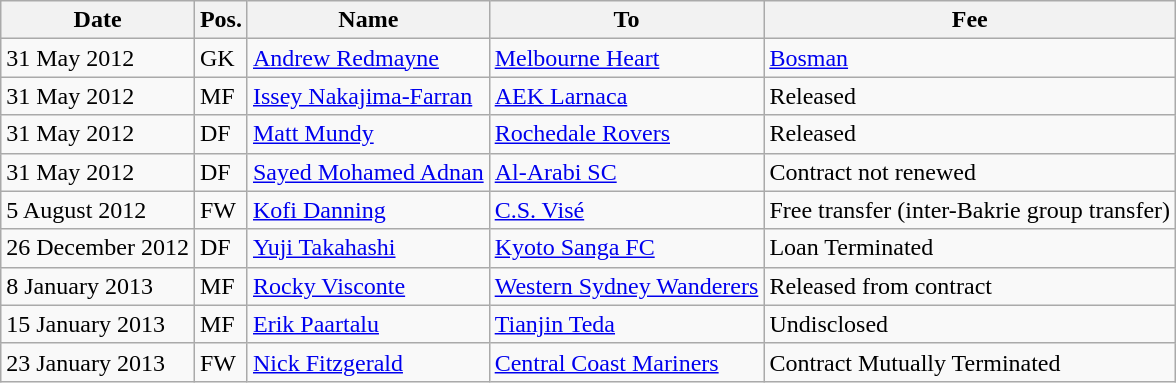<table class="wikitable">
<tr>
<th>Date</th>
<th>Pos.</th>
<th>Name</th>
<th>To</th>
<th>Fee</th>
</tr>
<tr>
<td>31 May 2012</td>
<td>GK</td>
<td> <a href='#'>Andrew Redmayne</a></td>
<td> <a href='#'>Melbourne Heart</a></td>
<td><a href='#'>Bosman</a></td>
</tr>
<tr>
<td>31 May 2012</td>
<td>MF</td>
<td> <a href='#'>Issey Nakajima-Farran</a></td>
<td> <a href='#'>AEK Larnaca</a></td>
<td>Released</td>
</tr>
<tr>
<td>31 May 2012</td>
<td>DF</td>
<td> <a href='#'>Matt Mundy</a></td>
<td> <a href='#'>Rochedale Rovers</a></td>
<td>Released</td>
</tr>
<tr>
<td>31 May 2012</td>
<td>DF</td>
<td> <a href='#'>Sayed Mohamed Adnan</a></td>
<td> <a href='#'>Al-Arabi SC</a></td>
<td>Contract not renewed</td>
</tr>
<tr>
<td>5 August 2012</td>
<td>FW</td>
<td> <a href='#'>Kofi Danning</a></td>
<td> <a href='#'>C.S. Visé</a></td>
<td>Free transfer (inter-Bakrie group transfer)</td>
</tr>
<tr>
<td>26 December 2012</td>
<td>DF</td>
<td> <a href='#'>Yuji Takahashi</a></td>
<td> <a href='#'>Kyoto Sanga FC</a></td>
<td>Loan Terminated</td>
</tr>
<tr>
<td>8 January 2013</td>
<td>MF</td>
<td> <a href='#'>Rocky Visconte</a></td>
<td> <a href='#'>Western Sydney Wanderers</a></td>
<td>Released from contract</td>
</tr>
<tr>
<td>15 January 2013</td>
<td>MF</td>
<td> <a href='#'>Erik Paartalu</a></td>
<td> <a href='#'>Tianjin Teda</a></td>
<td>Undisclosed</td>
</tr>
<tr>
<td>23 January 2013</td>
<td>FW</td>
<td> <a href='#'>Nick Fitzgerald</a></td>
<td> <a href='#'>Central Coast Mariners</a></td>
<td>Contract Mutually Terminated</td>
</tr>
</table>
